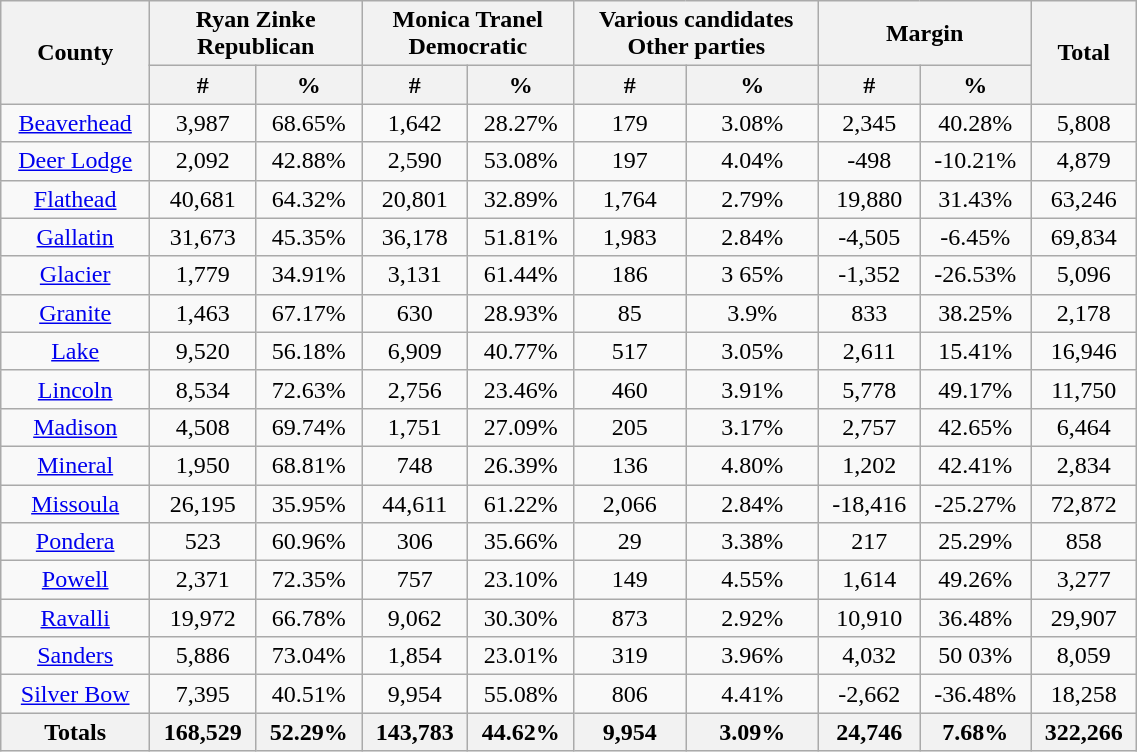<table width="60%"  class="wikitable sortable" style="text-align:center">
<tr>
<th rowspan="2">County</th>
<th colspan="2">Ryan Zinke<br>Republican</th>
<th colspan="2">Monica Tranel<br>Democratic</th>
<th colspan="2">Various candidates<br>Other parties</th>
<th colspan="2">Margin</th>
<th rowspan="2">Total</th>
</tr>
<tr>
<th style="text-align:center;" data-sort-type="number">#</th>
<th style="text-align:center;" data-sort-type="number">%</th>
<th style="text-align:center;" data-sort-type="number">#</th>
<th style="text-align:center;" data-sort-type="number">%</th>
<th style="text-align:center;" data-sort-type="number">#</th>
<th style="text-align:center;" data-sort-type="number">%</th>
<th style="text-align:center;" data-sort-type="number">#</th>
<th style="text-align:center;" data-sort-type="number">%</th>
</tr>
<tr style="text-align:center;">
<td><a href='#'>Beaverhead</a></td>
<td>3,987</td>
<td>68.65%</td>
<td>1,642</td>
<td>28.27%</td>
<td>179</td>
<td>3.08%</td>
<td>2,345</td>
<td>40.28%</td>
<td>5,808</td>
</tr>
<tr style="text-align:center;">
<td><a href='#'>Deer Lodge</a></td>
<td>2,092</td>
<td>42.88%</td>
<td>2,590</td>
<td>53.08%</td>
<td>197</td>
<td>4.04%</td>
<td>-498</td>
<td>-10.21%</td>
<td>4,879</td>
</tr>
<tr style="text-align:center;">
<td><a href='#'>Flathead</a></td>
<td>40,681</td>
<td>64.32%</td>
<td>20,801</td>
<td>32.89%</td>
<td>1,764</td>
<td>2.79%</td>
<td>19,880</td>
<td>31.43%</td>
<td>63,246</td>
</tr>
<tr style="text-align:center;">
<td><a href='#'>Gallatin</a></td>
<td>31,673</td>
<td>45.35%</td>
<td>36,178</td>
<td>51.81%</td>
<td>1,983</td>
<td>2.84%</td>
<td>-4,505</td>
<td>-6.45%</td>
<td>69,834</td>
</tr>
<tr style="text-align:center;">
<td><a href='#'>Glacier</a></td>
<td>1,779</td>
<td>34.91%</td>
<td>3,131</td>
<td>61.44%</td>
<td>186</td>
<td>3 65%</td>
<td>-1,352</td>
<td>-26.53%</td>
<td>5,096</td>
</tr>
<tr style="text-align:center;">
<td><a href='#'>Granite</a></td>
<td>1,463</td>
<td>67.17%</td>
<td>630</td>
<td>28.93%</td>
<td>85</td>
<td>3.9%</td>
<td>833</td>
<td>38.25%</td>
<td>2,178</td>
</tr>
<tr style="text-align:center;">
<td><a href='#'>Lake</a></td>
<td>9,520</td>
<td>56.18%</td>
<td>6,909</td>
<td>40.77%</td>
<td>517</td>
<td>3.05%</td>
<td>2,611</td>
<td>15.41%</td>
<td>16,946</td>
</tr>
<tr style="text-align:center;">
<td><a href='#'>Lincoln</a></td>
<td>8,534</td>
<td>72.63%</td>
<td>2,756</td>
<td>23.46%</td>
<td>460</td>
<td>3.91%</td>
<td>5,778</td>
<td>49.17%</td>
<td>11,750</td>
</tr>
<tr style="text-align:center;">
<td><a href='#'>Madison</a></td>
<td>4,508</td>
<td>69.74%</td>
<td>1,751</td>
<td>27.09%</td>
<td>205</td>
<td>3.17%</td>
<td>2,757</td>
<td>42.65%</td>
<td>6,464</td>
</tr>
<tr style="text-align:center;">
<td><a href='#'>Mineral</a></td>
<td>1,950</td>
<td>68.81%</td>
<td>748</td>
<td>26.39%</td>
<td>136</td>
<td>4.80%</td>
<td>1,202</td>
<td>42.41%</td>
<td>2,834</td>
</tr>
<tr style="text-align:center;">
<td><a href='#'>Missoula</a></td>
<td>26,195</td>
<td>35.95%</td>
<td>44,611</td>
<td>61.22%</td>
<td>2,066</td>
<td>2.84%</td>
<td>-18,416</td>
<td>-25.27%</td>
<td>72,872</td>
</tr>
<tr style="text-align:center;">
<td><a href='#'>Pondera</a></td>
<td>523</td>
<td>60.96%</td>
<td>306</td>
<td>35.66%</td>
<td>29</td>
<td>3.38%</td>
<td>217</td>
<td>25.29%</td>
<td>858</td>
</tr>
<tr style="text-align:center;">
<td><a href='#'>Powell</a></td>
<td>2,371</td>
<td>72.35%</td>
<td>757</td>
<td>23.10%</td>
<td>149</td>
<td>4.55%</td>
<td>1,614</td>
<td>49.26%</td>
<td>3,277</td>
</tr>
<tr style="text-align:center;">
<td><a href='#'>Ravalli</a></td>
<td>19,972</td>
<td>66.78%</td>
<td>9,062</td>
<td>30.30%</td>
<td>873</td>
<td>2.92%</td>
<td>10,910</td>
<td>36.48%</td>
<td>29,907</td>
</tr>
<tr style="text-align:center;">
<td><a href='#'>Sanders</a></td>
<td>5,886</td>
<td>73.04%</td>
<td>1,854</td>
<td>23.01%</td>
<td>319</td>
<td>3.96%</td>
<td>4,032</td>
<td>50 03%</td>
<td>8,059</td>
</tr>
<tr style="text-align:center;">
<td><a href='#'>Silver Bow</a></td>
<td>7,395</td>
<td>40.51%</td>
<td>9,954</td>
<td>55.08%</td>
<td>806</td>
<td>4.41%</td>
<td>-2,662</td>
<td>-36.48%</td>
<td>18,258</td>
</tr>
<tr style="text-align:center;">
<th>Totals</th>
<th>168,529</th>
<th>52.29%</th>
<th>143,783</th>
<th>44.62%</th>
<th>9,954</th>
<th>3.09%</th>
<th>24,746</th>
<th>7.68%</th>
<th>322,266</th>
</tr>
</table>
